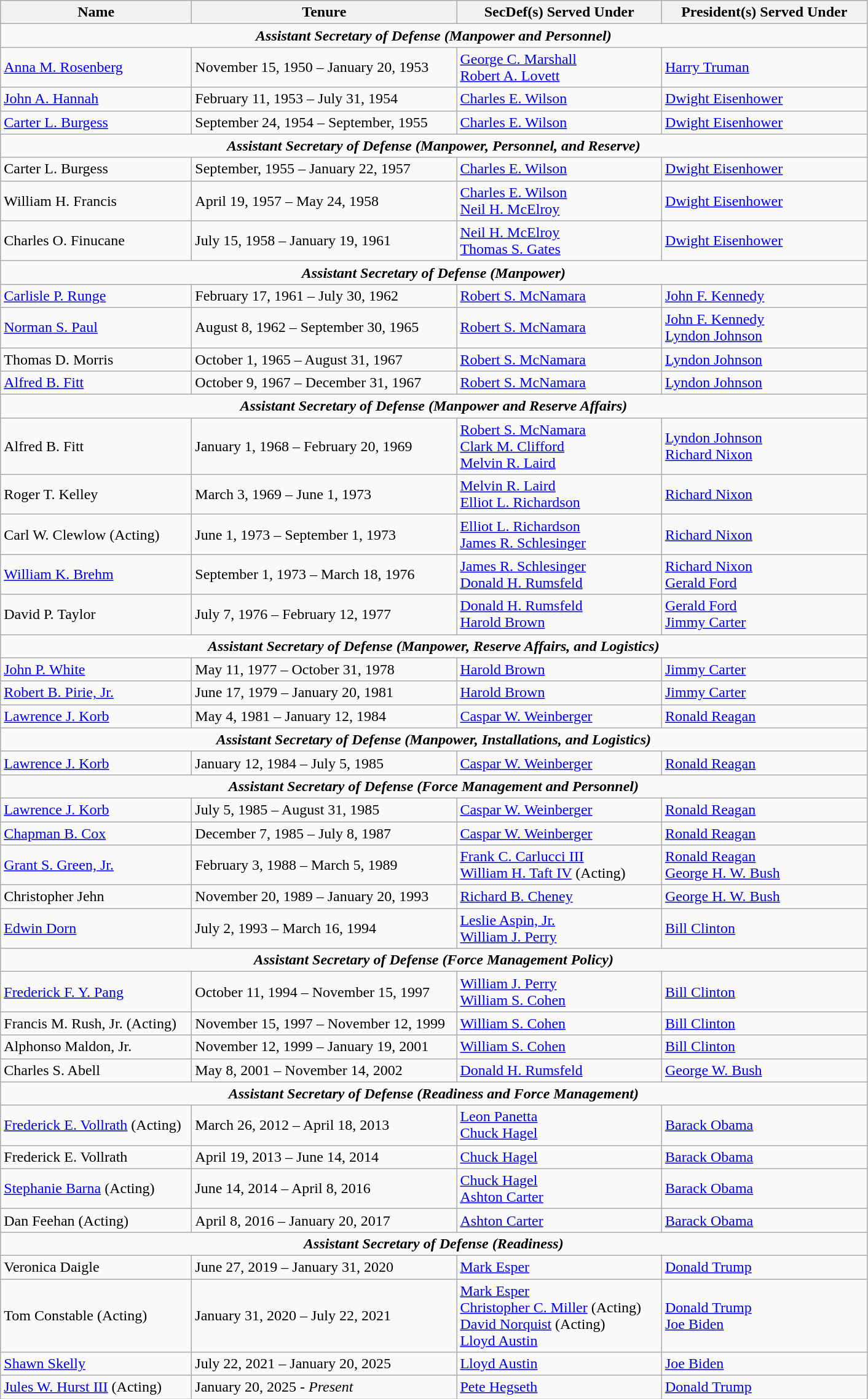<table class="wikitable">
<tr>
<th scope="col" style="width:200px;">Name</th>
<th scope="col" style="width:280px;">Tenure</th>
<th scope="col" style="width:215px;">SecDef(s) Served Under</th>
<th scope="col" style="width:215px;">President(s) Served Under</th>
</tr>
<tr>
<td colspan="4" style="text-align:center;"><strong><em>Assistant Secretary of Defense (Manpower and Personnel)</em></strong></td>
</tr>
<tr>
<td><a href='#'>Anna M. Rosenberg</a></td>
<td>November 15, 1950 – January 20, 1953</td>
<td><a href='#'>George C. Marshall</a> <br> <a href='#'>Robert A. Lovett</a></td>
<td><a href='#'>Harry Truman</a></td>
</tr>
<tr>
<td><a href='#'>John A. Hannah</a></td>
<td>February 11, 1953 – July 31, 1954</td>
<td><a href='#'>Charles E. Wilson</a></td>
<td><a href='#'>Dwight Eisenhower</a></td>
</tr>
<tr>
<td><a href='#'>Carter L. Burgess</a></td>
<td>September 24, 1954 – September, 1955</td>
<td><a href='#'>Charles E. Wilson</a></td>
<td><a href='#'>Dwight Eisenhower</a></td>
</tr>
<tr>
<td colspan="4" style="text-align:center;"><strong><em>Assistant Secretary of Defense (Manpower, Personnel, and Reserve)</em></strong></td>
</tr>
<tr>
<td>Carter L. Burgess</td>
<td>September, 1955 – January 22, 1957</td>
<td><a href='#'>Charles E. Wilson</a></td>
<td><a href='#'>Dwight Eisenhower</a></td>
</tr>
<tr>
<td>William H. Francis</td>
<td>April 19, 1957 – May 24, 1958</td>
<td><a href='#'>Charles E. Wilson</a> <br> <a href='#'>Neil H. McElroy</a></td>
<td><a href='#'>Dwight Eisenhower</a></td>
</tr>
<tr>
<td>Charles O. Finucane</td>
<td>July 15, 1958 – January 19, 1961</td>
<td><a href='#'>Neil H. McElroy</a> <br> <a href='#'>Thomas S. Gates</a></td>
<td><a href='#'>Dwight Eisenhower</a></td>
</tr>
<tr>
<td colspan="4" style="text-align:center;"><strong><em>Assistant Secretary of Defense (Manpower)</em></strong></td>
</tr>
<tr>
<td><a href='#'>Carlisle P. Runge</a></td>
<td>February 17, 1961 – July 30, 1962</td>
<td><a href='#'>Robert S. McNamara</a></td>
<td><a href='#'>John F. Kennedy</a></td>
</tr>
<tr>
<td><a href='#'>Norman S. Paul</a></td>
<td>August 8, 1962 – September 30, 1965</td>
<td><a href='#'>Robert S. McNamara</a></td>
<td><a href='#'>John F. Kennedy</a> <br> <a href='#'>Lyndon Johnson</a></td>
</tr>
<tr>
<td>Thomas D. Morris</td>
<td>October 1, 1965 – August 31, 1967</td>
<td><a href='#'>Robert S. McNamara</a></td>
<td><a href='#'>Lyndon Johnson</a></td>
</tr>
<tr>
<td><a href='#'>Alfred B. Fitt</a></td>
<td>October 9, 1967 – December 31, 1967</td>
<td><a href='#'>Robert S. McNamara</a></td>
<td><a href='#'>Lyndon Johnson</a></td>
</tr>
<tr>
<td colspan="4" style="text-align:center;"><strong><em>Assistant Secretary of Defense (Manpower and Reserve Affairs)</em></strong></td>
</tr>
<tr>
<td>Alfred B. Fitt</td>
<td>January 1, 1968 – February 20, 1969</td>
<td><a href='#'>Robert S. McNamara</a> <br> <a href='#'>Clark M. Clifford</a> <br> <a href='#'>Melvin R. Laird</a></td>
<td><a href='#'>Lyndon Johnson</a> <br> <a href='#'>Richard Nixon</a></td>
</tr>
<tr>
<td>Roger T. Kelley</td>
<td>March 3, 1969 – June 1, 1973</td>
<td><a href='#'>Melvin R. Laird</a> <br> <a href='#'>Elliot L. Richardson</a></td>
<td><a href='#'>Richard Nixon</a></td>
</tr>
<tr>
<td>Carl W. Clewlow (Acting)</td>
<td>June 1, 1973 – September 1, 1973</td>
<td><a href='#'>Elliot L. Richardson</a> <br> <a href='#'>James R. Schlesinger</a></td>
<td><a href='#'>Richard Nixon</a></td>
</tr>
<tr>
<td><a href='#'>William K. Brehm</a></td>
<td>September 1, 1973 – March 18, 1976</td>
<td><a href='#'>James R. Schlesinger</a> <br> <a href='#'>Donald H. Rumsfeld</a></td>
<td><a href='#'>Richard Nixon</a> <br> <a href='#'>Gerald Ford</a></td>
</tr>
<tr>
<td>David P. Taylor</td>
<td>July 7, 1976 – February 12, 1977</td>
<td><a href='#'>Donald H. Rumsfeld</a> <br> <a href='#'>Harold Brown</a></td>
<td><a href='#'>Gerald Ford</a> <br> <a href='#'>Jimmy Carter</a></td>
</tr>
<tr>
<td colspan="4" style="text-align:center;"><strong><em>Assistant Secretary of Defense (Manpower, Reserve Affairs, and Logistics)</em></strong></td>
</tr>
<tr>
<td><a href='#'>John P. White</a></td>
<td>May 11, 1977 – October 31, 1978</td>
<td><a href='#'>Harold Brown</a></td>
<td><a href='#'>Jimmy Carter</a></td>
</tr>
<tr>
<td><a href='#'>Robert B. Pirie, Jr.</a></td>
<td>June 17, 1979 – January 20, 1981</td>
<td><a href='#'>Harold Brown</a></td>
<td><a href='#'>Jimmy Carter</a></td>
</tr>
<tr>
<td><a href='#'>Lawrence J. Korb</a></td>
<td>May 4, 1981 – January 12, 1984</td>
<td><a href='#'>Caspar W. Weinberger</a></td>
<td><a href='#'>Ronald Reagan</a></td>
</tr>
<tr>
<td colspan="4" style="text-align:center;"><strong><em>Assistant Secretary of Defense (Manpower, Installations, and Logistics)</em></strong></td>
</tr>
<tr>
<td><a href='#'>Lawrence J. Korb</a></td>
<td>January 12, 1984 – July 5, 1985</td>
<td><a href='#'>Caspar W. Weinberger</a></td>
<td><a href='#'>Ronald Reagan</a></td>
</tr>
<tr>
<td colspan="4" style="text-align:center;"><strong><em>Assistant Secretary of Defense (Force Management and Personnel)</em></strong></td>
</tr>
<tr>
<td><a href='#'>Lawrence J. Korb</a></td>
<td>July 5, 1985 – August 31, 1985</td>
<td><a href='#'>Caspar W. Weinberger</a></td>
<td><a href='#'>Ronald Reagan</a></td>
</tr>
<tr>
<td><a href='#'>Chapman B. Cox</a></td>
<td>December 7, 1985 – July 8, 1987</td>
<td><a href='#'>Caspar W. Weinberger</a></td>
<td><a href='#'>Ronald Reagan</a></td>
</tr>
<tr>
<td><a href='#'>Grant S. Green, Jr.</a></td>
<td>February 3, 1988 – March 5, 1989</td>
<td><a href='#'>Frank C. Carlucci III</a> <br> <a href='#'>William H. Taft IV</a> (Acting)</td>
<td><a href='#'>Ronald Reagan</a> <br> <a href='#'>George H. W. Bush</a></td>
</tr>
<tr>
<td>Christopher Jehn</td>
<td>November 20, 1989 – January 20, 1993</td>
<td><a href='#'>Richard B. Cheney</a></td>
<td><a href='#'>George H. W. Bush</a></td>
</tr>
<tr>
<td><a href='#'>Edwin Dorn</a></td>
<td>July 2, 1993 – March 16, 1994</td>
<td><a href='#'>Leslie Aspin, Jr.</a> <br> <a href='#'>William J. Perry</a></td>
<td><a href='#'>Bill Clinton</a></td>
</tr>
<tr>
<td colspan="4" style="text-align:center;"><strong><em>Assistant Secretary of Defense (Force Management Policy)</em></strong></td>
</tr>
<tr>
<td><a href='#'>Frederick F. Y. Pang</a></td>
<td>October 11, 1994 – November 15, 1997</td>
<td><a href='#'>William J. Perry</a> <br> <a href='#'>William S. Cohen</a></td>
<td><a href='#'>Bill Clinton</a></td>
</tr>
<tr>
<td>Francis M. Rush, Jr. (Acting)</td>
<td>November 15, 1997 – November 12, 1999</td>
<td><a href='#'>William S. Cohen</a></td>
<td><a href='#'>Bill Clinton</a></td>
</tr>
<tr>
<td>Alphonso Maldon, Jr.</td>
<td>November 12, 1999 – January 19, 2001</td>
<td><a href='#'>William S. Cohen</a></td>
<td><a href='#'>Bill Clinton</a></td>
</tr>
<tr>
<td>Charles S. Abell</td>
<td>May 8, 2001 – November 14, 2002</td>
<td><a href='#'>Donald H. Rumsfeld</a></td>
<td><a href='#'>George W. Bush</a></td>
</tr>
<tr>
<td colspan="4" style="text-align:center;"><strong><em>Assistant Secretary of Defense (Readiness and Force Management)</em></strong></td>
</tr>
<tr>
<td><a href='#'>Frederick E. Vollrath</a> (Acting)</td>
<td>March 26, 2012 – April 18, 2013</td>
<td><a href='#'>Leon Panetta</a> <br> <a href='#'>Chuck Hagel</a></td>
<td><a href='#'>Barack Obama</a></td>
</tr>
<tr>
<td>Frederick E. Vollrath</td>
<td>April 19, 2013 – June 14, 2014</td>
<td><a href='#'>Chuck Hagel</a></td>
<td><a href='#'>Barack Obama</a></td>
</tr>
<tr>
<td><a href='#'>Stephanie Barna</a> (Acting)</td>
<td>June 14, 2014 – April 8, 2016</td>
<td><a href='#'>Chuck Hagel</a> <br> <a href='#'>Ashton Carter</a></td>
<td><a href='#'>Barack Obama</a></td>
</tr>
<tr>
<td>Dan Feehan (Acting)</td>
<td>April 8, 2016 –  January 20, 2017</td>
<td><a href='#'>Ashton Carter</a></td>
<td><a href='#'>Barack Obama</a></td>
</tr>
<tr>
<td colspan="4" style="text-align:center;"><strong><em>Assistant Secretary of Defense (Readiness)</em></strong></td>
</tr>
<tr>
<td>Veronica Daigle</td>
<td>June 27, 2019 –  January 31, 2020</td>
<td><a href='#'>Mark Esper</a></td>
<td><a href='#'>Donald Trump</a></td>
</tr>
<tr>
<td>Tom Constable (Acting)</td>
<td>January 31, 2020  –  July 22, 2021</td>
<td><a href='#'>Mark Esper</a> <br> <a href='#'>Christopher C. Miller</a> (Acting) <br> <a href='#'>David Norquist</a> (Acting) <br> <a href='#'>Lloyd Austin</a></td>
<td><a href='#'>Donald Trump</a> <br> <a href='#'>Joe Biden</a></td>
</tr>
<tr>
<td><a href='#'>Shawn Skelly</a></td>
<td>July 22, 2021 –  January 20, 2025</td>
<td><a href='#'>Lloyd Austin</a></td>
<td><a href='#'>Joe Biden</a></td>
</tr>
<tr>
<td><a href='#'>Jules W. Hurst III</a> (Acting)</td>
<td>January 20, 2025 - <em>Present</em></td>
<td><a href='#'>Pete Hegseth</a></td>
<td><a href='#'>Donald Trump</a></td>
</tr>
</table>
